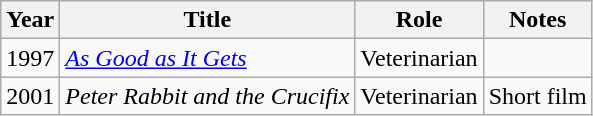<table class="wikitable sortable">
<tr>
<th>Year</th>
<th>Title</th>
<th>Role</th>
<th>Notes</th>
</tr>
<tr>
<td>1997</td>
<td><em><a href='#'>As Good as It Gets</a></em></td>
<td>Veterinarian</td>
<td></td>
</tr>
<tr>
<td>2001</td>
<td><em>Peter Rabbit and the Crucifix</em></td>
<td>Veterinarian</td>
<td>Short film</td>
</tr>
</table>
